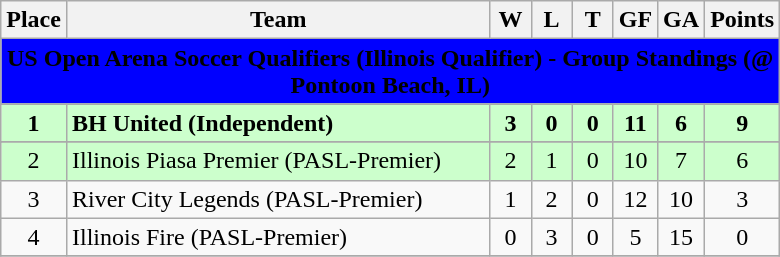<table class="wikitable" style="text-align: center;">
<tr>
<th width="25">Place</th>
<th width="275">Team</th>
<th width="20">W</th>
<th width="20">L</th>
<th width="20">T</th>
<th width="20">GF</th>
<th width="20">GA</th>
<th width="25">Points</th>
</tr>
<tr>
<th style="background:blue;" colspan="9"><span>US Open Arena Soccer Qualifiers (Illinois Qualifier) - Group Standings (@ Pontoon Beach, IL)</span></th>
</tr>
<tr>
</tr>
<tr style="background:#cfc;">
<td><strong>1</strong></td>
<td align=left><strong>BH United (Independent)</strong></td>
<td><strong>3</strong></td>
<td><strong>0</strong></td>
<td><strong>0</strong></td>
<td><strong>11</strong></td>
<td><strong>6</strong></td>
<td><strong>9</strong></td>
</tr>
<tr>
</tr>
<tr style="background:#cfc;">
<td>2</td>
<td align=left>Illinois Piasa Premier (PASL-Premier)</td>
<td>2</td>
<td>1</td>
<td>0</td>
<td>10</td>
<td>7</td>
<td>6</td>
</tr>
<tr>
<td>3</td>
<td align=left>River City Legends (PASL-Premier)</td>
<td>1</td>
<td>2</td>
<td>0</td>
<td>12</td>
<td>10</td>
<td>3</td>
</tr>
<tr>
<td>4</td>
<td align=left>Illinois Fire (PASL-Premier)</td>
<td>0</td>
<td>3</td>
<td>0</td>
<td>5</td>
<td>15</td>
<td>0</td>
</tr>
<tr>
</tr>
</table>
